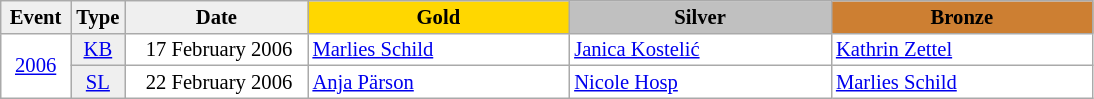<table class="wikitable plainrowheaders" style="background:#fff; font-size:86%; line-height:15px; border:grey solid 1px; border-collapse:collapse;">
<tr>
<th style="background-color: #EFEFEF;" width="40">Event</th>
<th style="background-color: #EFEFEF;" width="30">Type</th>
<th style="background-color: #EFEFEF;" width="115">Date</th>
<th style="background-color: #FFD700;" width="168">Gold</th>
<th style="background-color: #C0C0C0;" width="168">Silver</th>
<th style="background-color: #CD7F32;" width="168">Bronze</th>
</tr>
<tr>
<td align=center rowspan=2><a href='#'>2006</a></td>
<td align=center bgcolor=#EFEFEF><a href='#'>KB</a></td>
<td align=right>17 February 2006  </td>
<td> <a href='#'>Marlies Schild</a></td>
<td> <a href='#'>Janica Kostelić</a></td>
<td> <a href='#'>Kathrin Zettel</a></td>
</tr>
<tr>
<td align=center bgcolor=#EFEFEF><a href='#'>SL</a></td>
<td align=right>22 February 2006  </td>
<td> <a href='#'>Anja Pärson</a></td>
<td> <a href='#'>Nicole Hosp</a></td>
<td> <a href='#'>Marlies Schild</a></td>
</tr>
</table>
